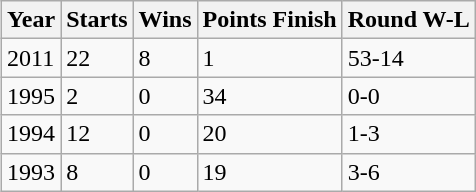<table class="wikitable sortable" border="1" style="float: right;">
<tr>
<th scope="col">Year</th>
<th scope="col">Starts</th>
<th scope="col">Wins</th>
<th scope="col">Points Finish</th>
<th scope="col" class="unsortable">Round W-L</th>
</tr>
<tr>
<td>2011</td>
<td>22</td>
<td>8</td>
<td>1</td>
<td>53-14</td>
</tr>
<tr>
<td>1995</td>
<td>2</td>
<td>0</td>
<td>34</td>
<td>0-0</td>
</tr>
<tr>
<td>1994</td>
<td>12</td>
<td>0</td>
<td>20</td>
<td>1-3</td>
</tr>
<tr>
<td>1993</td>
<td>8</td>
<td>0</td>
<td>19</td>
<td>3-6</td>
</tr>
</table>
